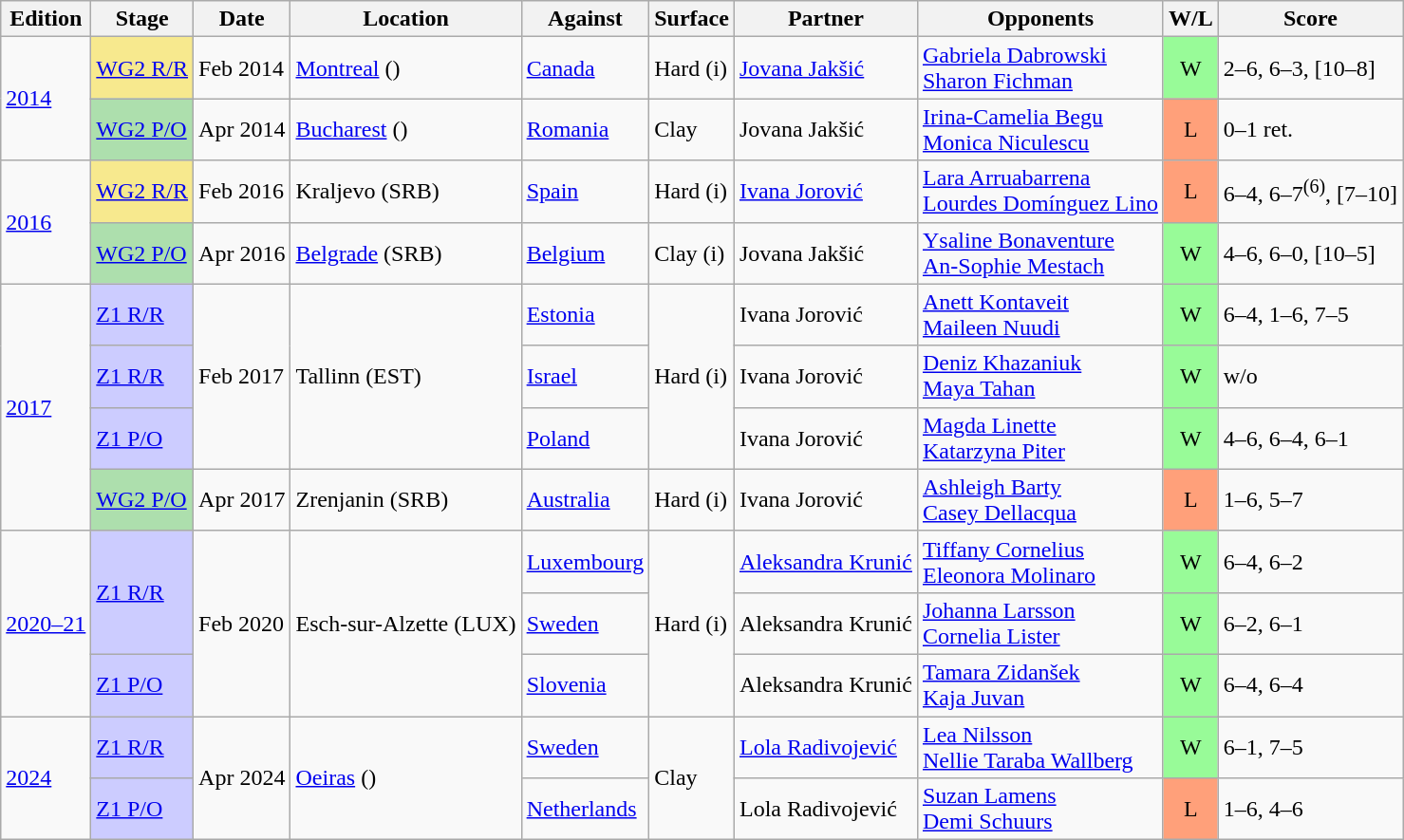<table class="wikitable">
<tr>
<th>Edition</th>
<th>Stage</th>
<th>Date</th>
<th>Location</th>
<th>Against</th>
<th>Surface</th>
<th>Partner</th>
<th>Opponents</th>
<th>W/L</th>
<th>Score</th>
</tr>
<tr>
<td rowspan="2"><a href='#'>2014</a></td>
<td bgcolor=f7e98e><a href='#'>WG2 R/R</a></td>
<td>Feb 2014</td>
<td><a href='#'>Montreal</a> ()</td>
<td> <a href='#'>Canada</a></td>
<td>Hard (i)</td>
<td> <a href='#'>Jovana Jakšić</a></td>
<td><a href='#'>Gabriela Dabrowski</a> <br> <a href='#'>Sharon Fichman</a></td>
<td style="text-align:center; background:#98fb98;">W</td>
<td>2–6, 6–3, [10–8]</td>
</tr>
<tr>
<td bgcolor=addfad><a href='#'>WG2 P/O</a></td>
<td>Apr 2014</td>
<td><a href='#'>Bucharest</a> ()</td>
<td> <a href='#'>Romania</a></td>
<td>Clay</td>
<td> Jovana Jakšić</td>
<td><a href='#'>Irina-Camelia Begu</a> <br> <a href='#'>Monica Niculescu</a></td>
<td style="text-align:center; background:#ffa07a;">L</td>
<td>0–1 ret.</td>
</tr>
<tr>
<td rowspan="2"><a href='#'>2016</a></td>
<td bgcolor=f7e98e><a href='#'>WG2 R/R</a></td>
<td>Feb 2016</td>
<td>Kraljevo (SRB)</td>
<td> <a href='#'>Spain</a></td>
<td>Hard (i)</td>
<td> <a href='#'>Ivana Jorović</a></td>
<td><a href='#'>Lara Arruabarrena</a><br><a href='#'>Lourdes Domínguez Lino</a></td>
<td style="text-align:center; background:#ffa07a;">L</td>
<td>6–4, 6–7<sup>(6)</sup>, [7–10]</td>
</tr>
<tr>
<td bgcolor=addfad><a href='#'>WG2 P/O</a></td>
<td>Apr 2016</td>
<td><a href='#'>Belgrade</a> (SRB)</td>
<td> <a href='#'>Belgium</a></td>
<td>Clay (i)</td>
<td> Jovana Jakšić</td>
<td><a href='#'>Ysaline Bonaventure</a><br><a href='#'>An-Sophie Mestach</a></td>
<td style="text-align:center; background:#98fb98;">W</td>
<td>4–6, 6–0, [10–5]</td>
</tr>
<tr>
<td rowspan="4"><a href='#'>2017</a></td>
<td bgcolor=#ccf><a href='#'>Z1 R/R</a></td>
<td rowspan="3">Feb 2017</td>
<td rowspan="3">Tallinn (EST)</td>
<td> <a href='#'>Estonia</a></td>
<td rowspan="3">Hard (i)</td>
<td> Ivana Jorović</td>
<td><a href='#'>Anett Kontaveit</a> <br> <a href='#'>Maileen Nuudi</a></td>
<td style="text-align:center; background:#98fb98;">W</td>
<td>6–4, 1–6, 7–5</td>
</tr>
<tr>
<td bgcolor=#ccf><a href='#'>Z1 R/R</a></td>
<td> <a href='#'>Israel</a></td>
<td> Ivana Jorović</td>
<td><a href='#'>Deniz Khazaniuk</a> <br> <a href='#'>Maya Tahan</a></td>
<td style="text-align:center; background:#98fb98;">W</td>
<td>w/o</td>
</tr>
<tr>
<td bgcolor=#ccf><a href='#'>Z1 P/O</a></td>
<td> <a href='#'>Poland</a></td>
<td> Ivana Jorović</td>
<td><a href='#'>Magda Linette</a><br><a href='#'>Katarzyna Piter</a></td>
<td style="text-align:center; background:#98fb98;">W</td>
<td>4–6, 6–4, 6–1</td>
</tr>
<tr>
<td bgcolor=addfad><a href='#'>WG2 P/O</a></td>
<td>Apr 2017</td>
<td>Zrenjanin (SRB)</td>
<td> <a href='#'>Australia</a></td>
<td>Hard (i)</td>
<td> Ivana Jorović</td>
<td><a href='#'>Ashleigh Barty</a><br><a href='#'>Casey Dellacqua</a></td>
<td style="text-align:center; background:#ffa07a;">L</td>
<td>1–6, 5–7</td>
</tr>
<tr>
<td rowspan="3"><a href='#'>2020–21</a></td>
<td bgcolor=#ccf rowspan="2"><a href='#'>Z1 R/R</a></td>
<td rowspan="3">Feb 2020</td>
<td rowspan="3">Esch-sur-Alzette (LUX)</td>
<td> <a href='#'>Luxembourg</a></td>
<td rowspan="3">Hard (i)</td>
<td> <a href='#'>Aleksandra Krunić</a></td>
<td><a href='#'>Tiffany Cornelius</a><br><a href='#'>Eleonora Molinaro</a></td>
<td style="text-align:center; background:#98fb98;">W</td>
<td>6–4, 6–2</td>
</tr>
<tr>
<td> <a href='#'>Sweden</a></td>
<td> Aleksandra Krunić</td>
<td><a href='#'>Johanna Larsson</a><br><a href='#'>Cornelia Lister</a></td>
<td style="text-align:center; background:#98fb98;">W</td>
<td>6–2, 6–1</td>
</tr>
<tr>
<td bgcolor=#ccf><a href='#'>Z1 P/O</a></td>
<td> <a href='#'>Slovenia</a></td>
<td> Aleksandra Krunić</td>
<td><a href='#'>Tamara Zidanšek</a><br><a href='#'>Kaja Juvan</a></td>
<td style="text-align:center; background:#98fb98;">W</td>
<td>6–4, 6–4</td>
</tr>
<tr>
<td rowspan="2"><a href='#'>2024</a></td>
<td bgcolor=#ccf><a href='#'>Z1 R/R</a></td>
<td rowspan="2">Apr 2024</td>
<td rowspan="2"><a href='#'>Oeiras</a> ()</td>
<td> <a href='#'>Sweden</a></td>
<td rowspan="2">Clay</td>
<td> <a href='#'>Lola Radivojević</a></td>
<td><a href='#'>Lea Nilsson</a><br><a href='#'>Nellie Taraba Wallberg</a></td>
<td style="text-align:center; background:#98fb98;">W</td>
<td>6–1, 7–5</td>
</tr>
<tr>
<td bgcolor=#ccf><a href='#'>Z1 P/O</a></td>
<td> <a href='#'>Netherlands</a></td>
<td> Lola Radivojević</td>
<td><a href='#'>Suzan Lamens</a><br><a href='#'>Demi Schuurs</a></td>
<td style="text-align:center; background:#ffa07a;">L</td>
<td>1–6, 4–6</td>
</tr>
</table>
